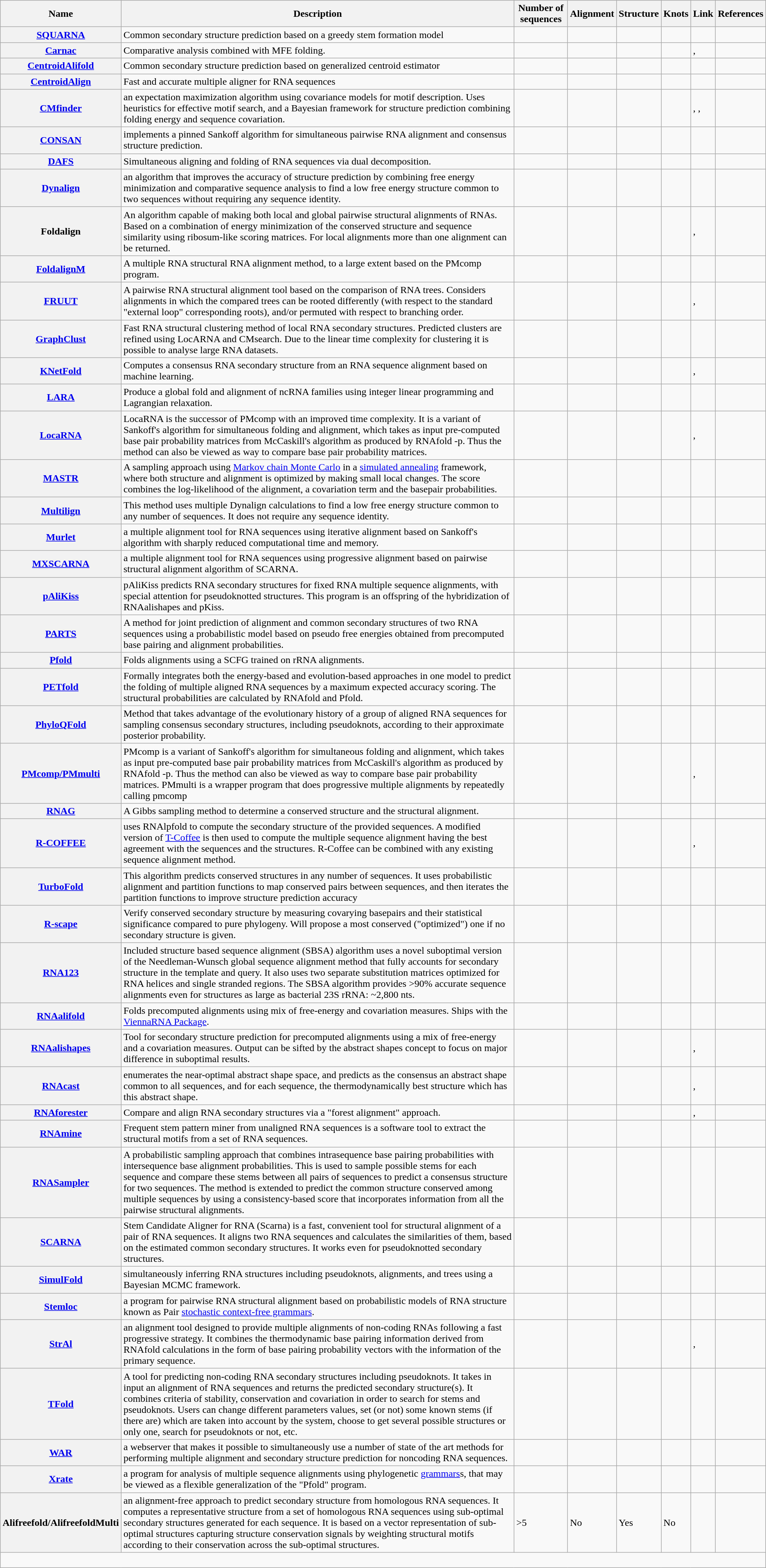<table class="wikitable sortable">
<tr>
<th>Name</th>
<th>Description</th>
<th>Number of sequences<br></th>
<th>Alignment<br></th>
<th>Structure<br></th>
<th>Knots<br></th>
<th>Link</th>
<th>References</th>
</tr>
<tr>
<th><a href='#'>SQUARNA</a></th>
<td>Common secondary structure prediction based on a greedy stem formation model</td>
<td></td>
<td></td>
<td></td>
<td></td>
<td></td>
<td></td>
</tr>
<tr>
<th><a href='#'>Carnac</a></th>
<td>Comparative analysis combined with MFE folding.</td>
<td></td>
<td></td>
<td></td>
<td></td>
<td>, </td>
<td></td>
</tr>
<tr>
<th><a href='#'>CentroidAlifold</a></th>
<td>Common secondary structure prediction based on generalized centroid estimator</td>
<td></td>
<td></td>
<td></td>
<td></td>
<td></td>
<td></td>
</tr>
<tr>
<th><a href='#'>CentroidAlign</a></th>
<td>Fast and accurate multiple aligner for RNA sequences</td>
<td></td>
<td></td>
<td></td>
<td></td>
<td></td>
<td></td>
</tr>
<tr>
<th><a href='#'>CMfinder</a></th>
<td>an expectation maximization algorithm using covariance models for motif description. Uses heuristics for effective motif search, and a Bayesian framework for structure prediction combining folding energy and sequence covariation.</td>
<td></td>
<td></td>
<td></td>
<td></td>
<td>, , </td>
<td></td>
</tr>
<tr>
<th><a href='#'>CONSAN</a></th>
<td>implements a pinned Sankoff algorithm for simultaneous pairwise RNA alignment and consensus structure prediction.</td>
<td></td>
<td></td>
<td></td>
<td></td>
<td> </td>
<td></td>
</tr>
<tr>
<th><a href='#'>DAFS</a></th>
<td>Simultaneous aligning and folding of RNA sequences via dual decomposition.</td>
<td></td>
<td></td>
<td></td>
<td></td>
<td></td>
<td></td>
</tr>
<tr>
<th><a href='#'>Dynalign</a></th>
<td>an algorithm that improves the accuracy of structure prediction by combining free energy minimization and comparative sequence analysis to find a low free energy structure common to two sequences without requiring any sequence identity.</td>
<td></td>
<td></td>
<td></td>
<td></td>
<td> </td>
<td></td>
</tr>
<tr>
<th>Foldalign</th>
<td>An algorithm capable of making both local and global pairwise structural alignments of RNAs. Based on a combination of energy minimization of the conserved structure and sequence similarity using ribosum-like scoring matrices. For local alignments more than one alignment can be returned.</td>
<td></td>
<td></td>
<td></td>
<td></td>
<td>, </td>
<td></td>
</tr>
<tr>
<th><a href='#'>FoldalignM</a></th>
<td>A multiple RNA structural RNA alignment method, to a large extent based on the PMcomp program.</td>
<td></td>
<td></td>
<td></td>
<td></td>
<td></td>
<td></td>
</tr>
<tr>
<th><a href='#'>FRUUT</a></th>
<td>A pairwise RNA structural alignment tool based on the comparison of RNA trees. Considers alignments in which the compared trees can be rooted differently (with respect to the standard "external loop" corresponding roots), and/or permuted with respect to branching order.</td>
<td></td>
<td></td>
<td></td>
<td></td>
<td>, </td>
<td></td>
</tr>
<tr>
<th><a href='#'>GraphClust</a></th>
<td>Fast RNA structural clustering method of local RNA secondary structures. Predicted clusters are refined using LocARNA and CMsearch. Due to the linear time complexity for clustering it is possible to analyse large RNA datasets.</td>
<td></td>
<td></td>
<td></td>
<td></td>
<td></td>
<td></td>
</tr>
<tr>
<th><a href='#'>KNetFold</a></th>
<td>Computes a consensus RNA secondary structure from an RNA sequence alignment based on machine learning.</td>
<td></td>
<td></td>
<td></td>
<td></td>
<td> , </td>
<td></td>
</tr>
<tr>
<th><a href='#'>LARA</a></th>
<td>Produce a global fold and alignment of ncRNA families using integer linear programming and Lagrangian relaxation.</td>
<td></td>
<td></td>
<td></td>
<td></td>
<td> </td>
<td></td>
</tr>
<tr>
<th><a href='#'>LocaRNA</a></th>
<td>LocaRNA is the successor of PMcomp with an improved time complexity. It is a variant of Sankoff's algorithm for simultaneous folding and alignment, which takes as input pre-computed base pair probability matrices from McCaskill's algorithm as produced by RNAfold -p. Thus the method can also be viewed as way to compare base pair probability matrices.</td>
<td></td>
<td></td>
<td></td>
<td></td>
<td>, </td>
<td></td>
</tr>
<tr>
<th><a href='#'>MASTR</a></th>
<td>A sampling approach using <a href='#'>Markov chain Monte Carlo</a> in a <a href='#'>simulated annealing</a> framework, where both structure and alignment is optimized by making small local changes. The score combines the log-likelihood of the alignment, a covariation term and the basepair probabilities.</td>
<td></td>
<td></td>
<td></td>
<td></td>
<td></td>
<td></td>
</tr>
<tr>
<th><a href='#'>Multilign</a></th>
<td>This method uses multiple Dynalign calculations to find a low free energy structure common to any number of sequences. It does not require any sequence identity.</td>
<td></td>
<td></td>
<td></td>
<td></td>
<td></td>
<td></td>
</tr>
<tr>
<th><a href='#'>Murlet</a></th>
<td>a multiple alignment tool for RNA sequences using iterative alignment based on Sankoff's algorithm with sharply reduced computational time and memory.</td>
<td></td>
<td></td>
<td></td>
<td></td>
<td></td>
<td></td>
</tr>
<tr>
<th><a href='#'>MXSCARNA</a></th>
<td>a multiple alignment tool for RNA sequences using progressive alignment based on pairwise structural alignment algorithm of SCARNA.</td>
<td></td>
<td></td>
<td></td>
<td></td>
<td> </td>
<td></td>
</tr>
<tr>
<th><a href='#'>pAliKiss</a></th>
<td>pAliKiss predicts RNA secondary structures for fixed RNA multiple sequence alignments, with special attention for pseudoknotted structures. This program is an offspring of the hybridization of RNAalishapes and pKiss.</td>
<td></td>
<td></td>
<td></td>
<td></td>
<td>  </td>
<td></td>
</tr>
<tr>
<th><a href='#'>PARTS</a></th>
<td>A method for joint prediction of alignment and common secondary structures of two RNA sequences using a probabilistic model based on pseudo free energies obtained from precomputed base pairing and alignment probabilities.</td>
<td></td>
<td></td>
<td></td>
<td></td>
<td></td>
<td></td>
</tr>
<tr>
<th><a href='#'>Pfold</a></th>
<td>Folds alignments using a SCFG trained on rRNA alignments.</td>
<td></td>
<td></td>
<td></td>
<td></td>
<td></td>
<td></td>
</tr>
<tr>
<th><a href='#'>PETfold</a></th>
<td>Formally integrates both the energy-based and evolution-based approaches in one model to predict the folding of multiple aligned RNA sequences by a maximum expected accuracy scoring. The structural probabilities are calculated by RNAfold and Pfold.</td>
<td></td>
<td></td>
<td></td>
<td></td>
<td></td>
<td></td>
</tr>
<tr>
<th><a href='#'>PhyloQFold</a></th>
<td>Method that takes advantage of the evolutionary history of a group of aligned RNA sequences for sampling consensus secondary structures, including pseudoknots, according to their approximate posterior probability.</td>
<td></td>
<td></td>
<td></td>
<td></td>
<td></td>
<td></td>
</tr>
<tr>
<th><a href='#'>PMcomp/PMmulti</a></th>
<td>PMcomp is a variant of Sankoff's algorithm for simultaneous folding and alignment, which takes as input pre-computed base pair probability matrices from McCaskill's algorithm as produced by RNAfold -p. Thus the method can also be viewed as way to compare base pair probability matrices. PMmulti is a wrapper program that does progressive multiple alignments by repeatedly calling pmcomp</td>
<td></td>
<td></td>
<td></td>
<td></td>
<td>,  </td>
<td></td>
</tr>
<tr>
<th><a href='#'>RNAG</a></th>
<td>A Gibbs sampling method to determine a conserved structure and the structural alignment.</td>
<td></td>
<td></td>
<td></td>
<td></td>
<td> </td>
<td></td>
</tr>
<tr>
<th><a href='#'>R-COFFEE</a></th>
<td>uses RNAlpfold to compute the secondary structure of the provided sequences. A modified version of <a href='#'>T-Coffee</a> is then used to compute the multiple sequence alignment having the best agreement with the sequences and the structures. R-Coffee can be combined with any existing sequence alignment method.</td>
<td></td>
<td></td>
<td></td>
<td></td>
<td> , </td>
<td></td>
</tr>
<tr>
<th><a href='#'>TurboFold</a></th>
<td>This algorithm predicts conserved structures in any number of sequences.  It uses probabilistic alignment and partition functions to map conserved pairs between sequences, and then iterates the partition functions to improve structure prediction accuracy</td>
<td></td>
<td></td>
<td></td>
<td></td>
<td></td>
<td></td>
</tr>
<tr>
<th><a href='#'>R-scape</a></th>
<td>Verify conserved secondary structure by measuring covarying basepairs and their statistical significance compared to pure phylogeny. Will propose a most conserved ("optimized") one if no secondary structure is given.</td>
<td></td>
<td></td>
<td></td>
<td></td>
<td></td>
<td></td>
</tr>
<tr>
<th><a href='#'>RNA123</a></th>
<td>Included structure based sequence alignment (SBSA) algorithm uses a novel suboptimal version of the Needleman-Wunsch global sequence alignment method that fully accounts for secondary structure in the template and query. It also uses two separate substitution matrices optimized for RNA helices and single stranded regions. The SBSA algorithm provides >90% accurate sequence alignments even for structures as large as bacterial 23S rRNA: ~2,800 nts.</td>
<td></td>
<td></td>
<td></td>
<td></td>
<td></td>
<td></td>
</tr>
<tr>
<th><a href='#'>RNAalifold</a></th>
<td>Folds precomputed alignments using mix of free-energy and covariation measures. Ships with the <a href='#'>ViennaRNA Package</a>.</td>
<td></td>
<td></td>
<td></td>
<td></td>
<td></td>
<td></td>
</tr>
<tr>
<th><a href='#'>RNAalishapes</a></th>
<td>Tool for secondary structure prediction for precomputed alignments using a mix of free-energy and a covariation measures. Output can be sifted by the abstract shapes concept to focus on major difference in suboptimal results.</td>
<td></td>
<td></td>
<td></td>
<td></td>
<td>,  </td>
<td></td>
</tr>
<tr>
<th><a href='#'>RNAcast</a></th>
<td>enumerates the near-optimal abstract shape space, and predicts as the consensus an abstract shape common to all sequences, and for each sequence, the thermodynamically best structure which has this abstract shape.</td>
<td></td>
<td></td>
<td></td>
<td></td>
<td>, </td>
<td></td>
</tr>
<tr>
<th><a href='#'>RNAforester</a></th>
<td>Compare and align RNA secondary structures via a "forest alignment" approach.</td>
<td></td>
<td></td>
<td></td>
<td></td>
<td>, </td>
<td></td>
</tr>
<tr>
<th><a href='#'>RNAmine</a></th>
<td>Frequent stem pattern miner from unaligned RNA sequences is a software tool to extract the structural motifs from a set of RNA sequences.</td>
<td></td>
<td></td>
<td></td>
<td></td>
<td></td>
<td></td>
</tr>
<tr>
<th><a href='#'>RNASampler</a></th>
<td>A probabilistic sampling approach that combines intrasequence base pairing probabilities with intersequence base alignment probabilities. This is used to sample possible stems for each sequence and compare these stems between all pairs of sequences to predict a consensus structure for two sequences. The method is extended to predict the common structure conserved among multiple sequences by using a consistency-based score that incorporates information from all the pairwise structural alignments.</td>
<td></td>
<td></td>
<td></td>
<td></td>
<td></td>
<td></td>
</tr>
<tr>
<th><a href='#'>SCARNA</a></th>
<td>Stem Candidate Aligner for RNA (Scarna) is a fast, convenient tool for structural alignment of a pair of RNA sequences. It aligns two RNA sequences and calculates the similarities of them, based on the estimated common secondary structures. It works even for pseudoknotted secondary structures.</td>
<td></td>
<td></td>
<td></td>
<td></td>
<td></td>
<td></td>
</tr>
<tr>
<th><a href='#'>SimulFold</a></th>
<td>simultaneously inferring RNA structures including pseudoknots, alignments, and trees using a Bayesian MCMC framework.</td>
<td></td>
<td></td>
<td></td>
<td></td>
<td></td>
<td></td>
</tr>
<tr>
<th><a href='#'>Stemloc</a></th>
<td>a program for pairwise RNA structural alignment based on probabilistic models of RNA structure known as Pair <a href='#'>stochastic context-free grammars</a>.</td>
<td></td>
<td></td>
<td></td>
<td></td>
<td></td>
<td></td>
</tr>
<tr>
<th><a href='#'>StrAl</a></th>
<td>an alignment tool designed to provide multiple alignments of non-coding RNAs following a fast progressive strategy. It combines the thermodynamic base pairing information derived from RNAfold calculations in the form of base pairing probability vectors with the information of the primary sequence.</td>
<td></td>
<td></td>
<td></td>
<td></td>
<td> ,  </td>
<td></td>
</tr>
<tr>
<th><a href='#'>TFold</a></th>
<td>A tool for predicting non-coding RNA secondary structures including pseudoknots. It takes in input an alignment of RNA sequences and returns the predicted secondary structure(s). It combines criteria of stability, conservation and covariation in order to search for stems and pseudoknots. Users can change different parameters values, set (or not) some known stems (if there are) which are taken into account by the system, choose to get several possible structures or only one, search for pseudoknots or not, etc.</td>
<td></td>
<td></td>
<td></td>
<td></td>
<td> </td>
<td></td>
</tr>
<tr>
<th><a href='#'>WAR</a></th>
<td>a webserver that makes it possible to simultaneously use a number of state of the art methods for performing multiple alignment and secondary structure prediction for noncoding RNA sequences.</td>
<td></td>
<td></td>
<td></td>
<td></td>
<td></td>
<td></td>
</tr>
<tr>
<th><a href='#'>Xrate</a></th>
<td>a program for analysis of multiple sequence alignments using phylogenetic <a href='#'>grammars</a>s, that may be viewed as a flexible generalization of the "Pfold" program.</td>
<td></td>
<td></td>
<td></td>
<td></td>
<td></td>
<td></td>
</tr>
<tr>
<th>Alifreefold/AlifreefoldMulti</th>
<td>an alignment-free approach to predict secondary structure from homologous RNA sequences. It computes a representative structure from a set of homologous RNA sequences using sub-optimal secondary structures generated for each sequence. It is based on a vector representation of sub-optimal structures capturing structure conservation signals by weighting structural motifs according to their conservation across the sub-optimal structures.</td>
<td>>5</td>
<td>No</td>
<td>Yes</td>
<td>No</td>
<td><br></td>
<td></td>
</tr>
<tr>
<td colspan=8><br></td>
</tr>
</table>
